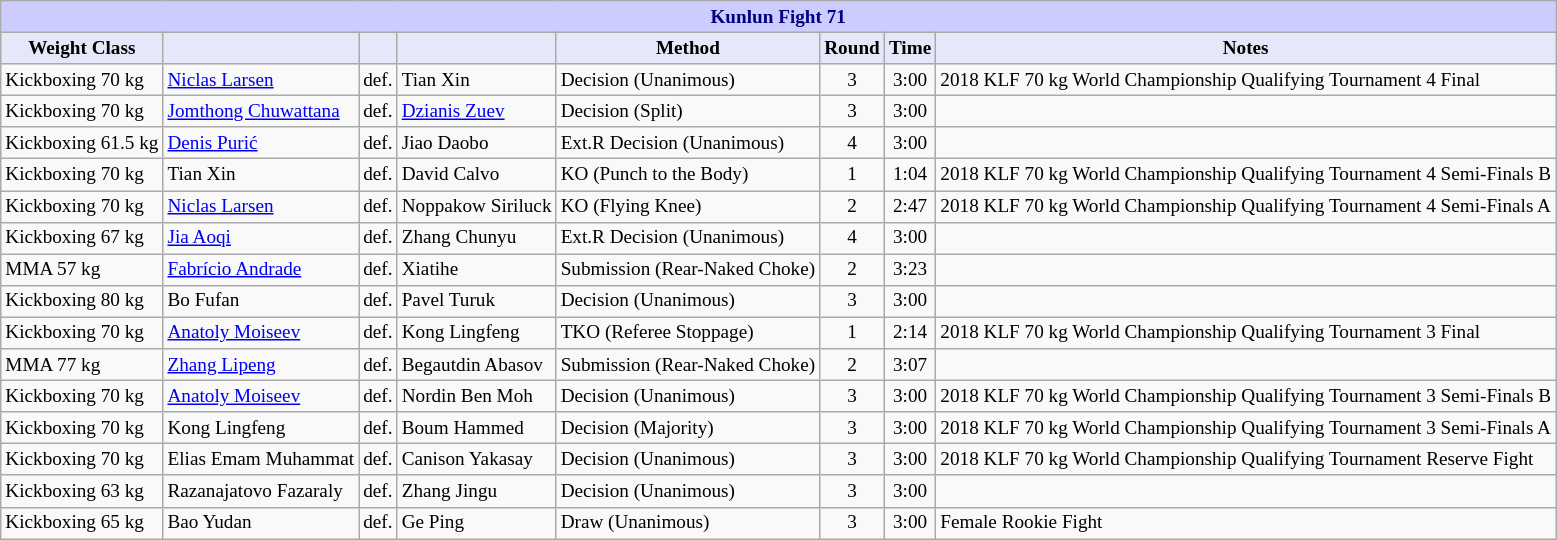<table class="wikitable" style="font-size: 80%;">
<tr>
<th colspan="8" style="background-color: #ccf; color: #000080; text-align: center;"><strong>Kunlun Fight 71</strong></th>
</tr>
<tr>
<th colspan="1" style="background-color: #E6E8FA; color: #000000; text-align: center;">Weight Class</th>
<th colspan="1" style="background-color: #E6E8FA; color: #000000; text-align: center;"></th>
<th colspan="1" style="background-color: #E6E8FA; color: #000000; text-align: center;"></th>
<th colspan="1" style="background-color: #E6E8FA; color: #000000; text-align: center;"></th>
<th colspan="1" style="background-color: #E6E8FA; color: #000000; text-align: center;">Method</th>
<th colspan="1" style="background-color: #E6E8FA; color: #000000; text-align: center;">Round</th>
<th colspan="1" style="background-color: #E6E8FA; color: #000000; text-align: center;">Time</th>
<th colspan="1" style="background-color: #E6E8FA; color: #000000; text-align: center;">Notes</th>
</tr>
<tr>
<td>Kickboxing 70 kg</td>
<td> <a href='#'>Niclas Larsen</a></td>
<td align=center>def.</td>
<td> Tian Xin</td>
<td>Decision (Unanimous)</td>
<td align=center>3</td>
<td align=center>3:00</td>
<td>2018 KLF 70 kg World Championship Qualifying Tournament 4 Final</td>
</tr>
<tr>
<td>Kickboxing 70 kg</td>
<td> <a href='#'>Jomthong Chuwattana</a></td>
<td align=center>def.</td>
<td> <a href='#'>Dzianis Zuev</a></td>
<td>Decision (Split)</td>
<td align=center>3</td>
<td align=center>3:00</td>
<td></td>
</tr>
<tr>
<td>Kickboxing 61.5 kg</td>
<td> <a href='#'>Denis Purić</a></td>
<td align=center>def.</td>
<td> Jiao Daobo</td>
<td>Ext.R Decision (Unanimous)</td>
<td align=center>4</td>
<td align=center>3:00</td>
<td></td>
</tr>
<tr>
<td>Kickboxing 70 kg</td>
<td> Tian Xin</td>
<td align=center>def.</td>
<td> David Calvo</td>
<td>KO (Punch to the Body)</td>
<td align=center>1</td>
<td align=center>1:04</td>
<td>2018 KLF 70 kg World Championship Qualifying Tournament 4 Semi-Finals B</td>
</tr>
<tr>
<td>Kickboxing 70 kg</td>
<td> <a href='#'>Niclas Larsen</a></td>
<td align=center>def.</td>
<td> Noppakow Siriluck</td>
<td>KO (Flying Knee)</td>
<td align=center>2</td>
<td align=center>2:47</td>
<td>2018 KLF 70 kg World Championship Qualifying Tournament 4 Semi-Finals A</td>
</tr>
<tr>
<td>Kickboxing 67 kg</td>
<td> <a href='#'>Jia Aoqi</a></td>
<td align=center>def.</td>
<td> Zhang Chunyu</td>
<td>Ext.R Decision (Unanimous)</td>
<td align=center>4</td>
<td align=center>3:00</td>
<td></td>
</tr>
<tr>
<td>MMA 57 kg</td>
<td> <a href='#'>Fabrício Andrade</a></td>
<td align=center>def.</td>
<td> Xiatihe</td>
<td>Submission  (Rear-Naked Choke)</td>
<td align=center>2</td>
<td align=center>3:23</td>
<td></td>
</tr>
<tr>
<td>Kickboxing 80 kg</td>
<td> Bo Fufan</td>
<td align=center>def.</td>
<td> Pavel Turuk</td>
<td>Decision (Unanimous)</td>
<td align=center>3</td>
<td align=center>3:00</td>
<td></td>
</tr>
<tr>
<td>Kickboxing 70 kg</td>
<td> <a href='#'>Anatoly Moiseev</a></td>
<td align=center>def.</td>
<td> Kong Lingfeng</td>
<td>TKO (Referee Stoppage)</td>
<td align=center>1</td>
<td align=center>2:14</td>
<td>2018 KLF 70 kg World Championship Qualifying Tournament 3 Final</td>
</tr>
<tr>
<td>MMA 77 kg</td>
<td> <a href='#'>Zhang Lipeng</a></td>
<td align=center>def.</td>
<td> Begautdin Abasov</td>
<td>Submission (Rear-Naked Choke)</td>
<td align=center>2</td>
<td align=center>3:07</td>
<td></td>
</tr>
<tr>
<td>Kickboxing 70 kg</td>
<td> <a href='#'>Anatoly Moiseev</a></td>
<td align=center>def.</td>
<td> Nordin Ben Moh</td>
<td>Decision (Unanimous)</td>
<td align=center>3</td>
<td align=center>3:00</td>
<td>2018 KLF 70 kg World Championship Qualifying Tournament 3 Semi-Finals B</td>
</tr>
<tr>
<td>Kickboxing 70 kg</td>
<td> Kong Lingfeng</td>
<td align=center>def.</td>
<td> Boum Hammed</td>
<td>Decision (Majority)</td>
<td align=center>3</td>
<td align=center>3:00</td>
<td>2018 KLF 70 kg World Championship Qualifying Tournament 3 Semi-Finals A</td>
</tr>
<tr>
<td>Kickboxing 70 kg</td>
<td> Elias Emam Muhammat</td>
<td align=center>def.</td>
<td> Canison Yakasay</td>
<td>Decision (Unanimous)</td>
<td align=center>3</td>
<td align=center>3:00</td>
<td>2018 KLF 70 kg World Championship Qualifying Tournament Reserve Fight</td>
</tr>
<tr>
<td>Kickboxing 63 kg</td>
<td> Razanajatovo Fazaraly</td>
<td align=center>def.</td>
<td> Zhang Jingu</td>
<td>Decision (Unanimous)</td>
<td align=center>3</td>
<td align=center>3:00</td>
<td></td>
</tr>
<tr>
<td>Kickboxing 65 kg</td>
<td> Bao Yudan</td>
<td align=center>def.</td>
<td> Ge Ping</td>
<td>Draw (Unanimous)</td>
<td align=center>3</td>
<td align=center>3:00</td>
<td>Female Rookie Fight</td>
</tr>
</table>
